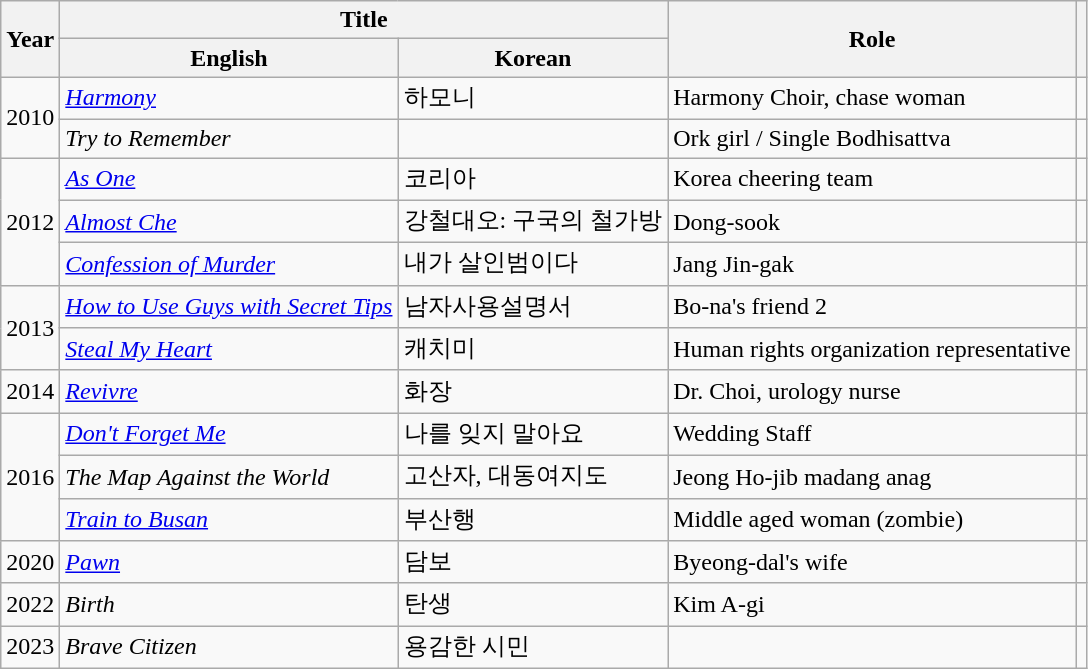<table class="wikitable sortable plainrowheaders">
<tr>
<th rowspan="2" scope="col">Year</th>
<th colspan="2" scope="col">Title</th>
<th rowspan="2" scope="col">Role</th>
<th rowspan="2" scope="col" class="unsortable"></th>
</tr>
<tr>
<th>English</th>
<th>Korean</th>
</tr>
<tr>
<td rowspan="2">2010</td>
<td><em><a href='#'>Harmony</a></em></td>
<td>하모니</td>
<td>Harmony Choir, chase woman</td>
<td></td>
</tr>
<tr>
<td><em>Try to Remember</em></td>
<td></td>
<td>Ork girl / Single Bodhisattva</td>
<td></td>
</tr>
<tr>
<td rowspan="3">2012</td>
<td><em><a href='#'>As One</a></em></td>
<td>코리아</td>
<td>Korea cheering team</td>
<td></td>
</tr>
<tr>
<td><em><a href='#'>Almost Che</a></em></td>
<td>강철대오: 구국의 철가방</td>
<td>Dong-sook</td>
<td></td>
</tr>
<tr>
<td><em><a href='#'>Confession of Murder</a></em></td>
<td>내가 살인범이다</td>
<td>Jang Jin-gak</td>
<td></td>
</tr>
<tr>
<td rowspan="2">2013</td>
<td><em><a href='#'>How to Use Guys with Secret Tips</a></em></td>
<td>남자사용설명서</td>
<td>Bo-na's friend 2</td>
<td></td>
</tr>
<tr>
<td><em><a href='#'>Steal My Heart</a></em></td>
<td>캐치미</td>
<td>Human rights organization representative</td>
<td></td>
</tr>
<tr>
<td>2014</td>
<td><em><a href='#'>Revivre</a></em></td>
<td>화장</td>
<td>Dr. Choi, urology nurse</td>
<td></td>
</tr>
<tr>
<td rowspan="3">2016</td>
<td><em><a href='#'>Don't Forget Me</a></em></td>
<td>나를 잊지 말아요</td>
<td>Wedding Staff</td>
<td></td>
</tr>
<tr>
<td><em>The Map Against the World</em></td>
<td>고산자, 대동여지도</td>
<td>Jeong Ho-jib madang anag</td>
<td></td>
</tr>
<tr>
<td><em><a href='#'>Train to Busan</a></em></td>
<td>부산행</td>
<td>Middle aged woman (zombie)</td>
<td></td>
</tr>
<tr>
<td>2020</td>
<td><em><a href='#'>Pawn</a></em></td>
<td>담보</td>
<td>Byeong-dal's wife</td>
<td></td>
</tr>
<tr>
<td>2022</td>
<td><em>Birth</em></td>
<td>탄생</td>
<td>Kim A-gi</td>
<td></td>
</tr>
<tr>
<td>2023</td>
<td><em>Brave Citizen</em></td>
<td>용감한 시민</td>
<td></td>
<td></td>
</tr>
</table>
